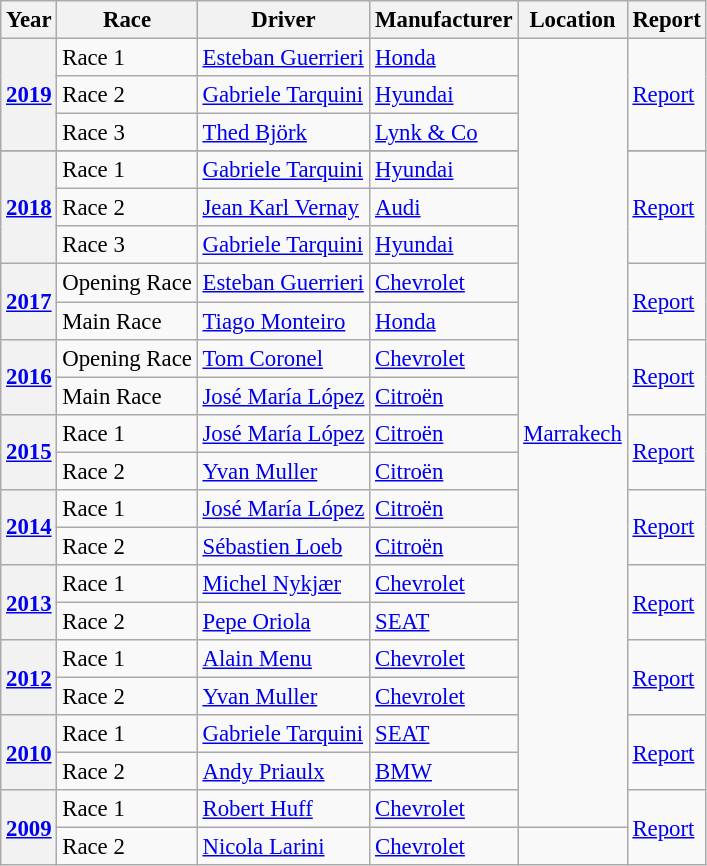<table class="wikitable" style="font-size: 95%;">
<tr>
<th>Year</th>
<th>Race</th>
<th>Driver</th>
<th>Manufacturer</th>
<th>Location</th>
<th>Report</th>
</tr>
<tr>
<th rowspan=3><a href='#'>2019</a></th>
<td>Race 1</td>
<td> <a href='#'>Esteban Guerrieri</a></td>
<td> <a href='#'>Honda</a></td>
<td rowspan=22><a href='#'>Marrakech</a></td>
<td rowspan=3><a href='#'>Report</a></td>
</tr>
<tr>
<td>Race 2</td>
<td> <a href='#'>Gabriele Tarquini</a></td>
<td> <a href='#'>Hyundai</a></td>
</tr>
<tr>
<td>Race 3</td>
<td> <a href='#'>Thed Björk</a></td>
<td> <a href='#'>Lynk & Co</a></td>
</tr>
<tr>
</tr>
<tr>
<th rowspan=3><a href='#'>2018</a></th>
<td>Race 1</td>
<td> <a href='#'>Gabriele Tarquini</a></td>
<td> <a href='#'>Hyundai</a></td>
<td rowspan=3><a href='#'>Report</a></td>
</tr>
<tr>
<td>Race 2</td>
<td> <a href='#'>Jean Karl Vernay</a></td>
<td> <a href='#'>Audi</a></td>
</tr>
<tr>
<td>Race 3</td>
<td> <a href='#'>Gabriele Tarquini</a></td>
<td> <a href='#'>Hyundai</a></td>
</tr>
<tr>
<th rowspan=2><a href='#'>2017</a></th>
<td>Opening Race</td>
<td> <a href='#'>Esteban Guerrieri</a></td>
<td> <a href='#'>Chevrolet</a></td>
<td rowspan=2><a href='#'>Report</a></td>
</tr>
<tr>
<td>Main Race</td>
<td> <a href='#'>Tiago Monteiro</a></td>
<td> <a href='#'>Honda</a></td>
</tr>
<tr>
<th rowspan=2><a href='#'>2016</a></th>
<td>Opening Race</td>
<td> <a href='#'>Tom Coronel</a></td>
<td> <a href='#'>Chevrolet</a></td>
<td rowspan=2><a href='#'>Report</a></td>
</tr>
<tr>
<td>Main Race</td>
<td> <a href='#'>José María López</a></td>
<td> <a href='#'>Citroën</a></td>
</tr>
<tr>
<th rowspan=2><a href='#'>2015</a></th>
<td>Race 1</td>
<td> <a href='#'>José María López</a></td>
<td> <a href='#'>Citroën</a></td>
<td rowspan=2><a href='#'>Report</a></td>
</tr>
<tr>
<td>Race 2</td>
<td> <a href='#'>Yvan Muller</a></td>
<td> <a href='#'>Citroën</a></td>
</tr>
<tr>
<th rowspan=2><a href='#'>2014</a></th>
<td>Race 1</td>
<td> <a href='#'>José María López</a></td>
<td> <a href='#'>Citroën</a></td>
<td rowspan=2><a href='#'>Report</a></td>
</tr>
<tr>
<td>Race 2</td>
<td> <a href='#'>Sébastien Loeb</a></td>
<td> <a href='#'>Citroën</a></td>
</tr>
<tr>
<th rowspan=2><a href='#'>2013</a></th>
<td>Race 1</td>
<td> <a href='#'>Michel Nykjær</a></td>
<td> <a href='#'>Chevrolet</a></td>
<td rowspan=2><a href='#'>Report</a></td>
</tr>
<tr>
<td>Race 2</td>
<td> <a href='#'>Pepe Oriola</a></td>
<td> <a href='#'>SEAT</a></td>
</tr>
<tr>
<th rowspan=2><a href='#'>2012</a></th>
<td>Race 1</td>
<td> <a href='#'>Alain Menu</a></td>
<td> <a href='#'>Chevrolet</a></td>
<td rowspan=2><a href='#'>Report</a></td>
</tr>
<tr>
<td>Race 2</td>
<td> <a href='#'>Yvan Muller</a></td>
<td> <a href='#'>Chevrolet</a></td>
</tr>
<tr>
<th rowspan=2><a href='#'>2010</a></th>
<td>Race 1</td>
<td> <a href='#'>Gabriele Tarquini</a></td>
<td> <a href='#'>SEAT</a></td>
<td rowspan=2><a href='#'>Report</a></td>
</tr>
<tr>
<td>Race 2</td>
<td> <a href='#'>Andy Priaulx</a></td>
<td> <a href='#'>BMW</a></td>
</tr>
<tr>
<th rowspan=2><a href='#'>2009</a></th>
<td>Race 1</td>
<td> <a href='#'>Robert Huff</a></td>
<td> <a href='#'>Chevrolet</a></td>
<td rowspan=2><a href='#'>Report</a></td>
</tr>
<tr>
<td>Race 2</td>
<td> <a href='#'>Nicola Larini</a></td>
<td> <a href='#'>Chevrolet</a></td>
</tr>
</table>
